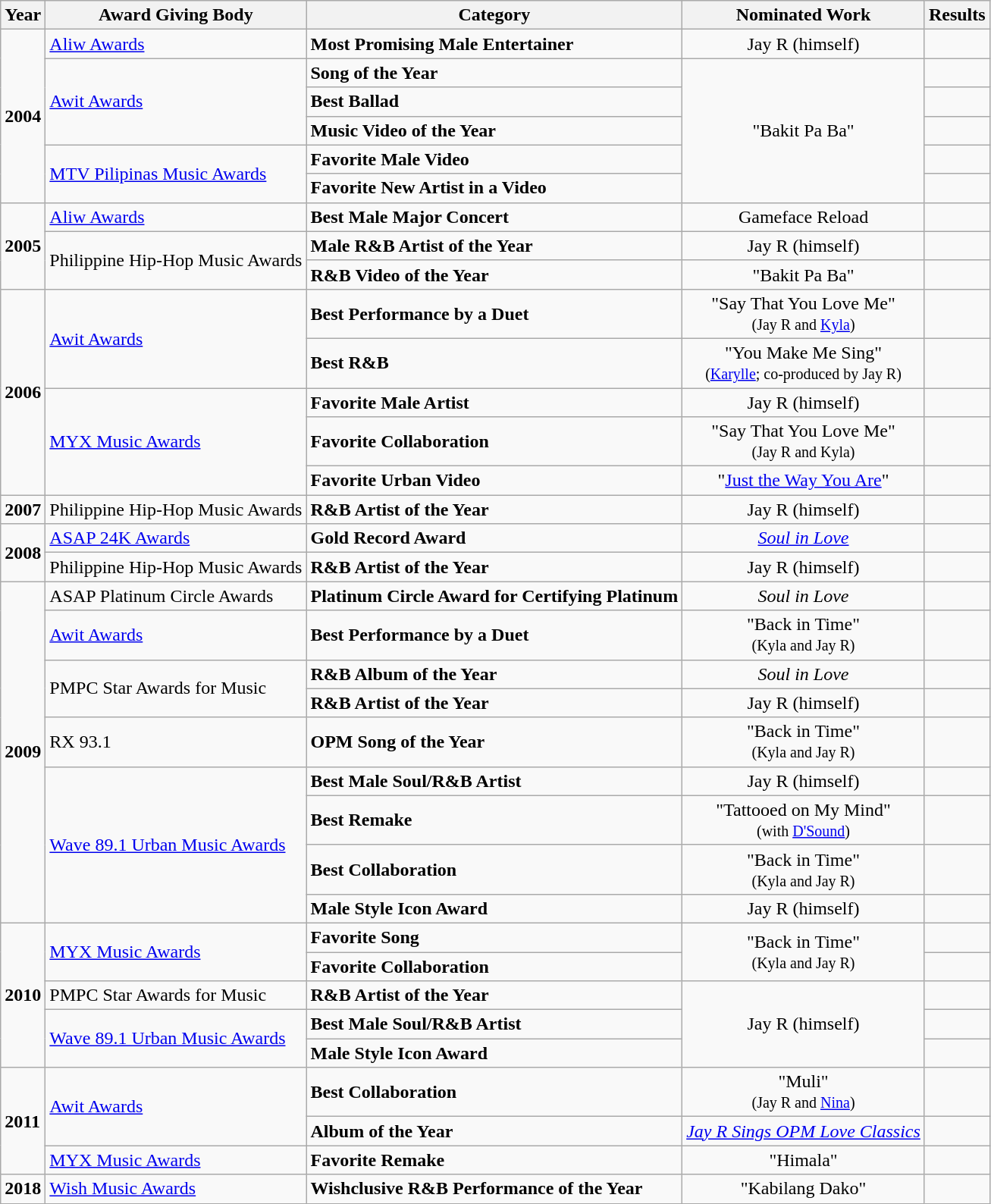<table class="wikitable">
<tr>
<th>Year</th>
<th>Award Giving Body</th>
<th>Category</th>
<th>Nominated Work</th>
<th>Results</th>
</tr>
<tr>
<td rowspan="6"><strong>2004</strong></td>
<td><a href='#'>Aliw Awards</a></td>
<td><strong>Most Promising Male Entertainer</strong></td>
<td style="text-align:center;">Jay R (himself)</td>
<td></td>
</tr>
<tr>
<td rowspan="3"><a href='#'>Awit Awards</a></td>
<td><strong>Song of the Year</strong></td>
<td style="text-align:center;" rowspan="5">"Bakit Pa Ba"</td>
<td></td>
</tr>
<tr>
<td><strong>Best Ballad</strong></td>
<td></td>
</tr>
<tr>
<td><strong>Music Video of the Year</strong></td>
<td></td>
</tr>
<tr>
<td rowspan="2"><a href='#'>MTV Pilipinas Music Awards</a></td>
<td><strong>Favorite Male Video</strong></td>
<td></td>
</tr>
<tr>
<td><strong>Favorite New Artist in a Video</strong></td>
<td></td>
</tr>
<tr>
<td rowspan="3"><strong>2005</strong></td>
<td><a href='#'>Aliw Awards</a></td>
<td><strong>Best Male Major Concert</strong></td>
<td style="text-align:center;">Gameface Reload</td>
<td></td>
</tr>
<tr>
<td rowspan="2">Philippine Hip-Hop Music Awards</td>
<td><strong>Male R&B Artist of the Year</strong></td>
<td style="text-align:center;">Jay R (himself)</td>
<td></td>
</tr>
<tr>
<td><strong>R&B Video of the Year</strong></td>
<td style="text-align:center;">"Bakit Pa Ba"</td>
<td></td>
</tr>
<tr>
<td rowspan="5"><strong>2006</strong></td>
<td rowspan="2"><a href='#'>Awit Awards</a></td>
<td><strong>Best Performance by a Duet</strong></td>
<td style="text-align:center;">"Say That You Love Me"<br><small>(Jay R and <a href='#'>Kyla</a>)</small></td>
<td></td>
</tr>
<tr>
<td><strong>Best R&B</strong></td>
<td style="text-align:center;">"You Make Me Sing"<br><small>(<a href='#'>Karylle</a>; co-produced by Jay R)</small></td>
<td></td>
</tr>
<tr>
<td rowspan="3"><a href='#'>MYX Music Awards</a></td>
<td><strong>Favorite Male Artist</strong></td>
<td style="text-align:center;">Jay R (himself)</td>
<td></td>
</tr>
<tr>
<td><strong>Favorite Collaboration</strong></td>
<td style="text-align:center;">"Say That You Love Me"<br><small>(Jay R and Kyla)</small></td>
<td></td>
</tr>
<tr>
<td><strong>Favorite Urban Video</strong></td>
<td style="text-align:center;">"<a href='#'>Just the Way You Are</a>"</td>
<td></td>
</tr>
<tr>
<td><strong>2007</strong></td>
<td>Philippine Hip-Hop Music Awards</td>
<td><strong>R&B Artist of the Year</strong></td>
<td style="text-align:center;">Jay R (himself)</td>
<td></td>
</tr>
<tr>
<td rowspan="2"><strong>2008</strong></td>
<td><a href='#'>ASAP 24K Awards</a></td>
<td><strong>Gold Record Award</strong></td>
<td style="text-align:center;"><em><a href='#'>Soul in Love</a></em></td>
<td></td>
</tr>
<tr>
<td>Philippine Hip-Hop Music Awards</td>
<td><strong>R&B Artist of the Year</strong></td>
<td style="text-align:center;">Jay R (himself)</td>
<td></td>
</tr>
<tr>
<td rowspan="9"><strong>2009</strong></td>
<td>ASAP Platinum Circle Awards</td>
<td><strong>Platinum Circle Award for Certifying Platinum</strong></td>
<td style="text-align:center;"><em>Soul in Love</em></td>
<td></td>
</tr>
<tr>
<td><a href='#'>Awit Awards</a></td>
<td><strong>Best Performance by a Duet</strong></td>
<td style="text-align:center;">"Back in Time"<br><small>(Kyla and Jay R)</small></td>
<td></td>
</tr>
<tr>
<td rowspan="2">PMPC Star Awards for Music</td>
<td><strong>R&B Album of the Year</strong></td>
<td style="text-align:center;"><em>Soul in Love</em></td>
<td></td>
</tr>
<tr>
<td><strong>R&B Artist of the Year</strong></td>
<td style="text-align:center;">Jay R (himself)</td>
<td></td>
</tr>
<tr>
<td>RX 93.1</td>
<td><strong>OPM Song of the Year</strong></td>
<td style="text-align:center;">"Back in Time"<br><small>(Kyla and Jay R)</small></td>
<td></td>
</tr>
<tr>
<td rowspan="4"><a href='#'>Wave 89.1 Urban Music Awards</a></td>
<td><strong>Best Male Soul/R&B Artist</strong></td>
<td style="text-align:center;">Jay R (himself)</td>
<td></td>
</tr>
<tr>
<td><strong>Best Remake</strong></td>
<td style="text-align:center;">"Tattooed on My Mind"<br><small>(with <a href='#'>D'Sound</a>)</small></td>
<td></td>
</tr>
<tr>
<td><strong>Best Collaboration</strong></td>
<td style="text-align:center;">"Back in Time"<br><small>(Kyla and Jay R)</small></td>
<td></td>
</tr>
<tr>
<td><strong>Male Style Icon Award</strong></td>
<td style="text-align:center;">Jay R (himself)</td>
<td></td>
</tr>
<tr>
<td rowspan="5"><strong>2010</strong></td>
<td rowspan="2"><a href='#'>MYX Music Awards</a></td>
<td><strong>Favorite Song</strong></td>
<td style="text-align:center;" rowspan="2">"Back in Time"<br><small>(Kyla and Jay R)</small></td>
<td></td>
</tr>
<tr>
<td><strong>Favorite Collaboration</strong></td>
<td></td>
</tr>
<tr>
<td>PMPC Star Awards for Music</td>
<td><strong>R&B Artist of the Year</strong></td>
<td style="text-align:center;" rowspan="3">Jay R (himself)</td>
<td></td>
</tr>
<tr>
<td rowspan="2"><a href='#'>Wave 89.1 Urban Music Awards</a></td>
<td><strong>Best Male Soul/R&B Artist</strong></td>
<td></td>
</tr>
<tr>
<td><strong>Male Style Icon Award</strong></td>
<td></td>
</tr>
<tr>
<td rowspan="3"><strong>2011</strong></td>
<td rowspan="2"><a href='#'>Awit Awards</a></td>
<td><strong>Best Collaboration</strong></td>
<td style="text-align:center;">"Muli"<br><small>(Jay R and <a href='#'>Nina</a>)</small></td>
<td></td>
</tr>
<tr>
<td><strong>Album of the Year</strong></td>
<td style="text-align:center;"><em><a href='#'>Jay R Sings OPM Love Classics</a></em></td>
<td></td>
</tr>
<tr>
<td><a href='#'>MYX Music Awards</a></td>
<td><strong>Favorite Remake</strong></td>
<td style="text-align:center;">"Himala"</td>
<td></td>
</tr>
<tr>
<td><strong>2018</strong></td>
<td><a href='#'>Wish Music Awards</a></td>
<td><strong>Wishclusive R&B Performance of the Year</strong></td>
<td style="text-align:center;">"Kabilang Dako"</td>
<td></td>
</tr>
</table>
